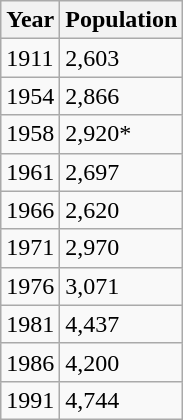<table class="wikitable">
<tr>
<th>Year</th>
<th>Population</th>
</tr>
<tr>
<td>1911</td>
<td>2,603</td>
</tr>
<tr>
<td>1954</td>
<td>2,866</td>
</tr>
<tr>
<td>1958</td>
<td>2,920*</td>
</tr>
<tr>
<td>1961</td>
<td>2,697</td>
</tr>
<tr>
<td>1966</td>
<td>2,620</td>
</tr>
<tr>
<td>1971</td>
<td>2,970</td>
</tr>
<tr>
<td>1976</td>
<td>3,071</td>
</tr>
<tr>
<td>1981</td>
<td>4,437</td>
</tr>
<tr>
<td>1986</td>
<td>4,200</td>
</tr>
<tr>
<td>1991</td>
<td>4,744</td>
</tr>
</table>
